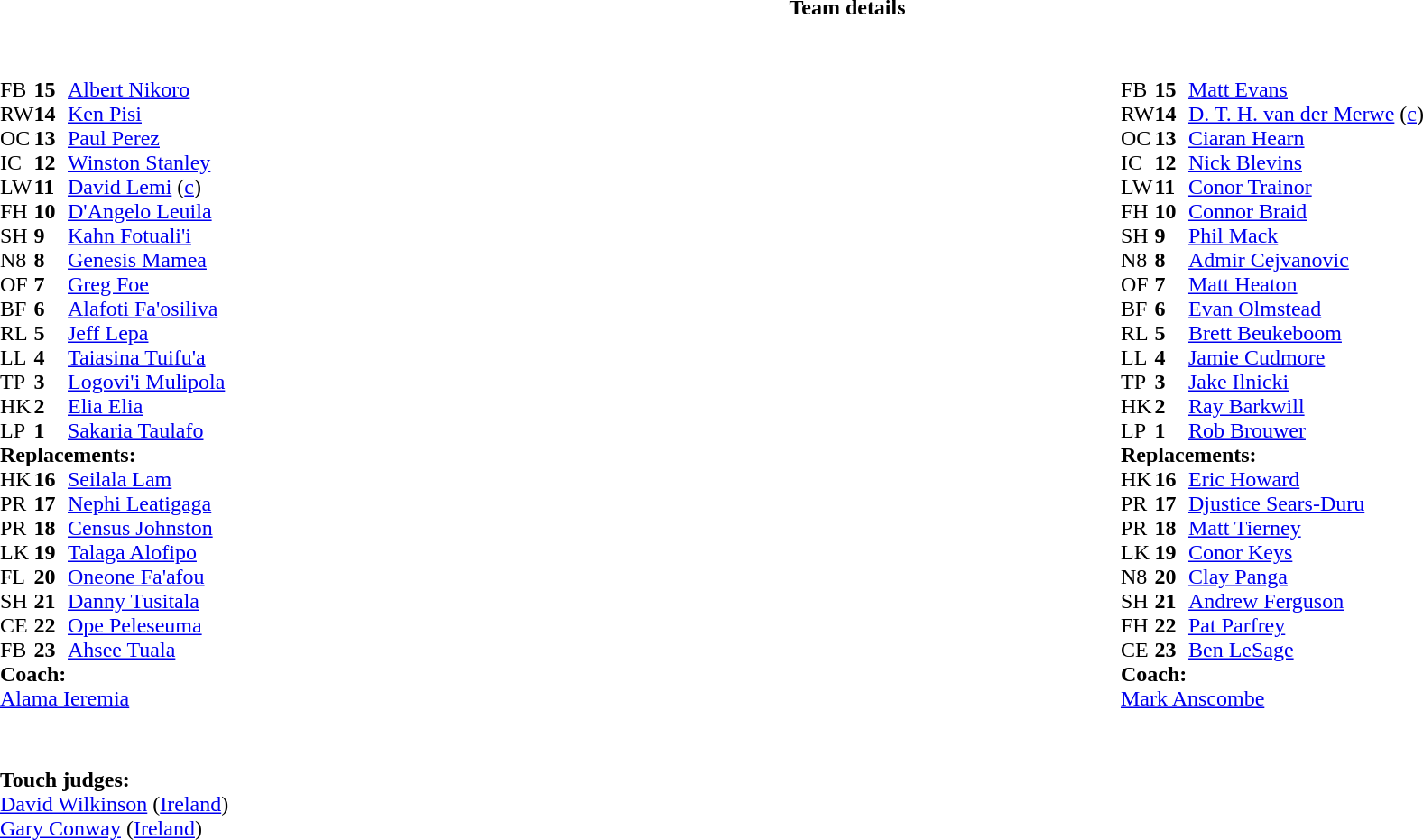<table border="0" width="100%" class="collapsible collapsed">
<tr>
<th>Team details</th>
</tr>
<tr>
<td><br><table width="100%">
<tr>
<td valign="top" width="50%"><br><table style="font-size: 100%" cellspacing="0" cellpadding="0">
<tr>
<th width="25"></th>
<th width="25"></th>
</tr>
<tr>
<td>FB</td>
<td><strong>15</strong></td>
<td><a href='#'>Albert Nikoro</a></td>
<td></td>
<td></td>
</tr>
<tr>
<td>RW</td>
<td><strong>14</strong></td>
<td><a href='#'>Ken Pisi</a></td>
</tr>
<tr>
<td>OC</td>
<td><strong>13</strong></td>
<td><a href='#'>Paul Perez</a></td>
</tr>
<tr>
<td>IC</td>
<td><strong>12</strong></td>
<td><a href='#'>Winston Stanley</a></td>
<td></td>
<td></td>
</tr>
<tr>
<td>LW</td>
<td><strong>11</strong></td>
<td><a href='#'>David Lemi</a> (<a href='#'>c</a>)</td>
</tr>
<tr>
<td>FH</td>
<td><strong>10</strong></td>
<td><a href='#'>D'Angelo Leuila</a></td>
<td></td>
<td></td>
</tr>
<tr>
<td>SH</td>
<td><strong>9</strong></td>
<td><a href='#'>Kahn Fotuali'i</a></td>
</tr>
<tr>
<td>N8</td>
<td><strong>8</strong></td>
<td><a href='#'>Genesis Mamea</a></td>
<td></td>
<td></td>
</tr>
<tr>
<td>OF</td>
<td><strong>7</strong></td>
<td><a href='#'>Greg Foe</a></td>
</tr>
<tr>
<td>BF</td>
<td><strong>6</strong></td>
<td><a href='#'>Alafoti Fa'osiliva</a></td>
</tr>
<tr>
<td>RL</td>
<td><strong>5</strong></td>
<td><a href='#'>Jeff Lepa</a></td>
</tr>
<tr>
<td>LL</td>
<td><strong>4</strong></td>
<td><a href='#'>Taiasina Tuifu'a</a></td>
<td></td>
</tr>
<tr>
<td>TP</td>
<td><strong>3</strong></td>
<td><a href='#'>Logovi'i Mulipola</a></td>
<td></td>
<td></td>
</tr>
<tr>
<td>HK</td>
<td><strong>2</strong></td>
<td><a href='#'>Elia Elia</a></td>
<td></td>
<td></td>
</tr>
<tr>
<td>LP</td>
<td><strong>1</strong></td>
<td><a href='#'>Sakaria Taulafo</a></td>
<td></td>
<td></td>
</tr>
<tr>
<td colspan=3><strong>Replacements:</strong></td>
</tr>
<tr>
<td>HK</td>
<td><strong>16</strong></td>
<td><a href='#'>Seilala Lam</a></td>
<td></td>
<td></td>
</tr>
<tr>
<td>PR</td>
<td><strong>17</strong></td>
<td><a href='#'>Nephi Leatigaga</a></td>
<td></td>
<td></td>
</tr>
<tr>
<td>PR</td>
<td><strong>18</strong></td>
<td><a href='#'>Census Johnston</a></td>
<td></td>
<td></td>
</tr>
<tr>
<td>LK</td>
<td><strong>19</strong></td>
<td><a href='#'>Talaga Alofipo</a></td>
</tr>
<tr>
<td>FL</td>
<td><strong>20</strong></td>
<td><a href='#'>Oneone Fa'afou</a></td>
<td></td>
<td></td>
</tr>
<tr>
<td>SH</td>
<td><strong>21</strong></td>
<td><a href='#'>Danny Tusitala</a></td>
<td></td>
<td></td>
</tr>
<tr>
<td>CE</td>
<td><strong>22</strong></td>
<td><a href='#'>Ope Peleseuma</a></td>
<td></td>
<td></td>
</tr>
<tr>
<td>FB</td>
<td><strong>23</strong></td>
<td><a href='#'>Ahsee Tuala</a></td>
<td></td>
<td></td>
</tr>
<tr>
<td colspan=3><strong>Coach:</strong></td>
</tr>
<tr>
<td colspan="4"> <a href='#'>Alama Ieremia</a></td>
</tr>
</table>
</td>
<td valign="top" width="50%"><br><table style="font-size: 100%" cellspacing="0" cellpadding="0" align="center">
<tr>
<th width="25"></th>
<th width="25"></th>
</tr>
<tr>
<td>FB</td>
<td><strong>15</strong></td>
<td><a href='#'>Matt Evans</a></td>
</tr>
<tr>
<td>RW</td>
<td><strong>14</strong></td>
<td><a href='#'>D. T. H. van der Merwe</a> (<a href='#'>c</a>)</td>
</tr>
<tr>
<td>OC</td>
<td><strong>13</strong></td>
<td><a href='#'>Ciaran Hearn</a></td>
</tr>
<tr>
<td>IC</td>
<td><strong>12</strong></td>
<td><a href='#'>Nick Blevins</a></td>
</tr>
<tr>
<td>LW</td>
<td><strong>11</strong></td>
<td><a href='#'>Conor Trainor</a></td>
</tr>
<tr>
<td>FH</td>
<td><strong>10</strong></td>
<td><a href='#'>Connor Braid</a></td>
</tr>
<tr>
<td>SH</td>
<td><strong>9</strong></td>
<td><a href='#'>Phil Mack</a></td>
</tr>
<tr>
<td>N8</td>
<td><strong>8</strong></td>
<td><a href='#'>Admir Cejvanovic</a></td>
</tr>
<tr>
<td>OF</td>
<td><strong>7</strong></td>
<td><a href='#'>Matt Heaton</a></td>
</tr>
<tr>
<td>BF</td>
<td><strong>6</strong></td>
<td><a href='#'>Evan Olmstead</a></td>
</tr>
<tr>
<td>RL</td>
<td><strong>5</strong></td>
<td><a href='#'>Brett Beukeboom</a></td>
</tr>
<tr>
<td>LL</td>
<td><strong>4</strong></td>
<td><a href='#'>Jamie Cudmore</a></td>
<td></td>
</tr>
<tr>
<td>TP</td>
<td><strong>3</strong></td>
<td><a href='#'>Jake Ilnicki</a></td>
</tr>
<tr>
<td>HK</td>
<td><strong>2</strong></td>
<td><a href='#'>Ray Barkwill</a></td>
</tr>
<tr>
<td>LP</td>
<td><strong>1</strong></td>
<td><a href='#'>Rob Brouwer</a></td>
<td></td>
<td></td>
</tr>
<tr>
<td colspan=3><strong>Replacements:</strong></td>
</tr>
<tr>
<td>HK</td>
<td><strong>16</strong></td>
<td><a href='#'>Eric Howard</a></td>
</tr>
<tr>
<td>PR</td>
<td><strong>17</strong></td>
<td><a href='#'>Djustice Sears-Duru</a></td>
<td></td>
<td></td>
</tr>
<tr>
<td>PR</td>
<td><strong>18</strong></td>
<td><a href='#'>Matt Tierney</a></td>
</tr>
<tr>
<td>LK</td>
<td><strong>19</strong></td>
<td><a href='#'>Conor Keys</a></td>
</tr>
<tr>
<td>N8</td>
<td><strong>20</strong></td>
<td><a href='#'>Clay Panga</a></td>
</tr>
<tr>
<td>SH</td>
<td><strong>21</strong></td>
<td><a href='#'>Andrew Ferguson</a></td>
</tr>
<tr>
<td>FH</td>
<td><strong>22</strong></td>
<td><a href='#'>Pat Parfrey</a></td>
</tr>
<tr>
<td>CE</td>
<td><strong>23</strong></td>
<td><a href='#'>Ben LeSage</a></td>
</tr>
<tr>
<td colspan=3><strong>Coach:</strong></td>
</tr>
<tr>
<td colspan="4"> <a href='#'>Mark Anscombe</a></td>
</tr>
</table>
</td>
</tr>
</table>
<table width=100% style="font-size: 100%">
<tr>
<td><br><br><strong>Touch judges:</strong>
<br><a href='#'>David Wilkinson</a> (<a href='#'>Ireland</a>)
<br><a href='#'>Gary Conway</a> (<a href='#'>Ireland</a>)</td>
</tr>
</table>
</td>
</tr>
</table>
